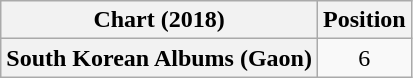<table class="wikitable plainrowheaders" style="text-align:center">
<tr>
<th scope="col">Chart (2018)</th>
<th scope="col">Position</th>
</tr>
<tr>
<th scope="row">South Korean Albums (Gaon)</th>
<td>6</td>
</tr>
</table>
